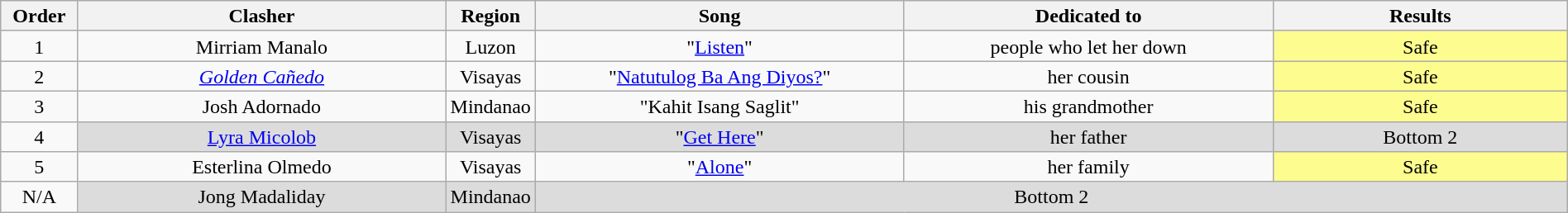<table class="wikitable" style="text-align:center; line-height:17px; width:100%;">
<tr>
<th width="5%">Order</th>
<th width="25%">Clasher</th>
<th>Region</th>
<th width="25%">Song</th>
<th width="25%">Dedicated to</th>
<th width="30%">Results</th>
</tr>
<tr>
<td>1</td>
<td>Mirriam Manalo</td>
<td>Luzon</td>
<td>"<a href='#'>Listen</a>"</td>
<td>people who let her down</td>
<td style="background:#fdfc8f;">Safe</td>
</tr>
<tr>
<td>2</td>
<td><em><a href='#'>Golden Cañedo</a></em></td>
<td>Visayas</td>
<td>"<a href='#'>Natutulog Ba Ang Diyos?</a>"</td>
<td>her cousin</td>
<td style="background:#fdfc8f;">Safe</td>
</tr>
<tr>
<td>3</td>
<td>Josh Adornado</td>
<td>Mindanao</td>
<td>"Kahit Isang Saglit"</td>
<td>his grandmother</td>
<td style="background:#fdfc8f;">Safe</td>
</tr>
<tr>
<td>4</td>
<td style="background:#DCDCDC;"><a href='#'>Lyra Micolob</a></td>
<td style="background:#DCDCDC;">Visayas</td>
<td style="background:#DCDCDC;">"<a href='#'>Get Here</a>"</td>
<td style="background:#DCDCDC;">her father</td>
<td style="background:#DCDCDC;">Bottom 2</td>
</tr>
<tr>
<td>5</td>
<td>Esterlina Olmedo</td>
<td>Visayas</td>
<td>"<a href='#'>Alone</a>"</td>
<td>her family</td>
<td style="background:#fdfc8f;">Safe</td>
</tr>
<tr>
<td>N/A</td>
<td style="background:#DCDCDC;">Jong Madaliday</td>
<td style="background:#DCDCDC;">Mindanao</td>
<td colspan ="3" style="background:#DCDCDC;">Bottom 2  </td>
</tr>
</table>
